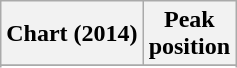<table class="wikitable sortable">
<tr>
<th scope="col">Chart (2014)</th>
<th scope="col">Peak<br>position</th>
</tr>
<tr>
</tr>
<tr>
</tr>
<tr>
</tr>
<tr>
</tr>
<tr>
</tr>
</table>
